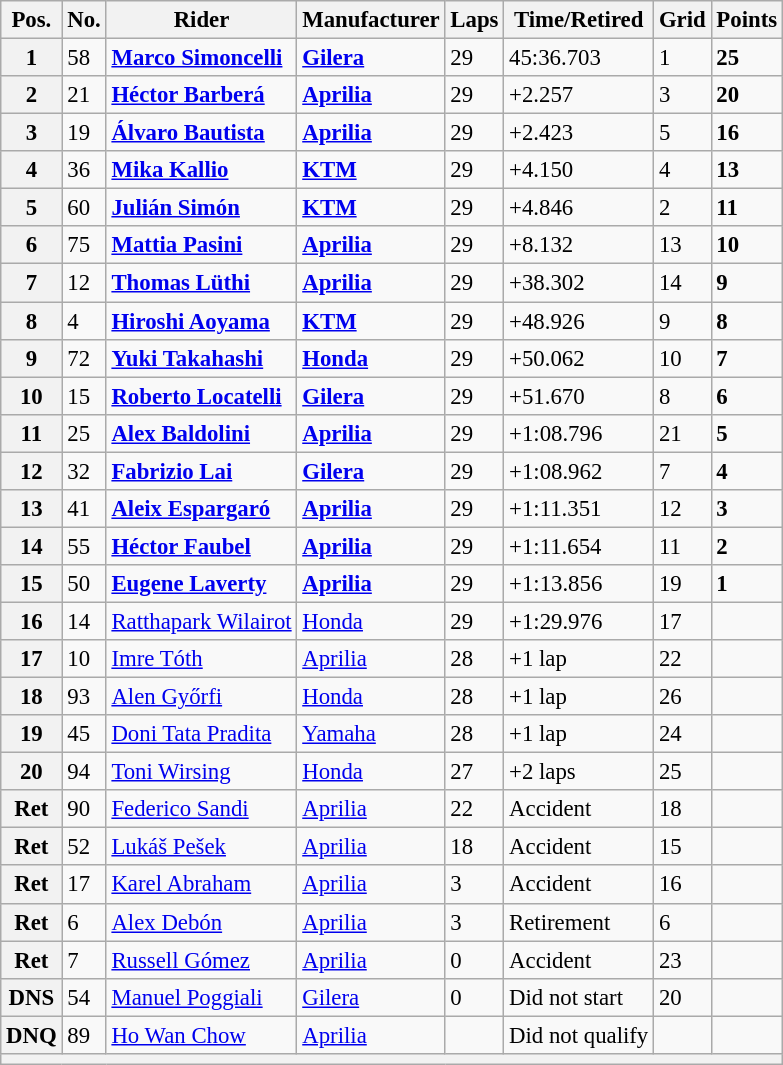<table class="wikitable" style="font-size: 95%;">
<tr>
<th>Pos.</th>
<th>No.</th>
<th>Rider</th>
<th>Manufacturer</th>
<th>Laps</th>
<th>Time/Retired</th>
<th>Grid</th>
<th>Points</th>
</tr>
<tr>
<th>1</th>
<td>58</td>
<td> <strong><a href='#'>Marco Simoncelli</a></strong></td>
<td><strong><a href='#'>Gilera</a></strong></td>
<td>29</td>
<td>45:36.703</td>
<td>1</td>
<td><strong>25</strong></td>
</tr>
<tr>
<th>2</th>
<td>21</td>
<td> <strong><a href='#'>Héctor Barberá</a></strong></td>
<td><strong><a href='#'>Aprilia</a></strong></td>
<td>29</td>
<td>+2.257</td>
<td>3</td>
<td><strong>20</strong></td>
</tr>
<tr>
<th>3</th>
<td>19</td>
<td> <strong><a href='#'>Álvaro Bautista</a></strong></td>
<td><strong><a href='#'>Aprilia</a></strong></td>
<td>29</td>
<td>+2.423</td>
<td>5</td>
<td><strong>16</strong></td>
</tr>
<tr>
<th>4</th>
<td>36</td>
<td> <strong><a href='#'>Mika Kallio</a></strong></td>
<td><strong><a href='#'>KTM</a></strong></td>
<td>29</td>
<td>+4.150</td>
<td>4</td>
<td><strong>13</strong></td>
</tr>
<tr>
<th>5</th>
<td>60</td>
<td> <strong><a href='#'>Julián Simón</a></strong></td>
<td><strong><a href='#'>KTM</a></strong></td>
<td>29</td>
<td>+4.846</td>
<td>2</td>
<td><strong>11</strong></td>
</tr>
<tr>
<th>6</th>
<td>75</td>
<td> <strong><a href='#'>Mattia Pasini</a></strong></td>
<td><strong><a href='#'>Aprilia</a></strong></td>
<td>29</td>
<td>+8.132</td>
<td>13</td>
<td><strong>10</strong></td>
</tr>
<tr>
<th>7</th>
<td>12</td>
<td> <strong><a href='#'>Thomas Lüthi</a></strong></td>
<td><strong><a href='#'>Aprilia</a></strong></td>
<td>29</td>
<td>+38.302</td>
<td>14</td>
<td><strong>9</strong></td>
</tr>
<tr>
<th>8</th>
<td>4</td>
<td> <strong><a href='#'>Hiroshi Aoyama</a></strong></td>
<td><strong><a href='#'>KTM</a></strong></td>
<td>29</td>
<td>+48.926</td>
<td>9</td>
<td><strong>8</strong></td>
</tr>
<tr>
<th>9</th>
<td>72</td>
<td> <strong><a href='#'>Yuki Takahashi</a></strong></td>
<td><strong><a href='#'>Honda</a></strong></td>
<td>29</td>
<td>+50.062</td>
<td>10</td>
<td><strong>7</strong></td>
</tr>
<tr>
<th>10</th>
<td>15</td>
<td> <strong><a href='#'>Roberto Locatelli</a></strong></td>
<td><strong><a href='#'>Gilera</a></strong></td>
<td>29</td>
<td>+51.670</td>
<td>8</td>
<td><strong>6</strong></td>
</tr>
<tr>
<th>11</th>
<td>25</td>
<td> <strong><a href='#'>Alex Baldolini</a></strong></td>
<td><strong><a href='#'>Aprilia</a></strong></td>
<td>29</td>
<td>+1:08.796</td>
<td>21</td>
<td><strong>5</strong></td>
</tr>
<tr>
<th>12</th>
<td>32</td>
<td> <strong><a href='#'>Fabrizio Lai</a></strong></td>
<td><strong><a href='#'>Gilera</a></strong></td>
<td>29</td>
<td>+1:08.962</td>
<td>7</td>
<td><strong>4</strong></td>
</tr>
<tr>
<th>13</th>
<td>41</td>
<td> <strong><a href='#'>Aleix Espargaró</a></strong></td>
<td><strong><a href='#'>Aprilia</a></strong></td>
<td>29</td>
<td>+1:11.351</td>
<td>12</td>
<td><strong>3</strong></td>
</tr>
<tr>
<th>14</th>
<td>55</td>
<td> <strong><a href='#'>Héctor Faubel</a></strong></td>
<td><strong><a href='#'>Aprilia</a></strong></td>
<td>29</td>
<td>+1:11.654</td>
<td>11</td>
<td><strong>2</strong></td>
</tr>
<tr>
<th>15</th>
<td>50</td>
<td> <strong><a href='#'>Eugene Laverty</a></strong></td>
<td><strong><a href='#'>Aprilia</a></strong></td>
<td>29</td>
<td>+1:13.856</td>
<td>19</td>
<td><strong>1</strong></td>
</tr>
<tr>
<th>16</th>
<td>14</td>
<td> <a href='#'>Ratthapark Wilairot</a></td>
<td><a href='#'>Honda</a></td>
<td>29</td>
<td>+1:29.976</td>
<td>17</td>
<td></td>
</tr>
<tr>
<th>17</th>
<td>10</td>
<td> <a href='#'>Imre Tóth</a></td>
<td><a href='#'>Aprilia</a></td>
<td>28</td>
<td>+1 lap</td>
<td>22</td>
<td></td>
</tr>
<tr>
<th>18</th>
<td>93</td>
<td> <a href='#'>Alen Győrfi</a></td>
<td><a href='#'>Honda</a></td>
<td>28</td>
<td>+1 lap</td>
<td>26</td>
<td></td>
</tr>
<tr>
<th>19</th>
<td>45</td>
<td> <a href='#'>Doni Tata Pradita</a></td>
<td><a href='#'>Yamaha</a></td>
<td>28</td>
<td>+1 lap</td>
<td>24</td>
<td></td>
</tr>
<tr>
<th>20</th>
<td>94</td>
<td> <a href='#'>Toni Wirsing</a></td>
<td><a href='#'>Honda</a></td>
<td>27</td>
<td>+2 laps</td>
<td>25</td>
<td></td>
</tr>
<tr>
<th>Ret</th>
<td>90</td>
<td> <a href='#'>Federico Sandi</a></td>
<td><a href='#'>Aprilia</a></td>
<td>22</td>
<td>Accident</td>
<td>18</td>
<td></td>
</tr>
<tr>
<th>Ret</th>
<td>52</td>
<td> <a href='#'>Lukáš Pešek</a></td>
<td><a href='#'>Aprilia</a></td>
<td>18</td>
<td>Accident</td>
<td>15</td>
<td></td>
</tr>
<tr>
<th>Ret</th>
<td>17</td>
<td> <a href='#'>Karel Abraham</a></td>
<td><a href='#'>Aprilia</a></td>
<td>3</td>
<td>Accident</td>
<td>16</td>
<td></td>
</tr>
<tr>
<th>Ret</th>
<td>6</td>
<td> <a href='#'>Alex Debón</a></td>
<td><a href='#'>Aprilia</a></td>
<td>3</td>
<td>Retirement</td>
<td>6</td>
<td></td>
</tr>
<tr>
<th>Ret</th>
<td>7</td>
<td> <a href='#'>Russell Gómez</a></td>
<td><a href='#'>Aprilia</a></td>
<td>0</td>
<td>Accident</td>
<td>23</td>
<td></td>
</tr>
<tr>
<th>DNS</th>
<td>54</td>
<td> <a href='#'>Manuel Poggiali</a></td>
<td><a href='#'>Gilera</a></td>
<td>0</td>
<td>Did not start</td>
<td>20</td>
<td></td>
</tr>
<tr>
<th>DNQ</th>
<td>89</td>
<td> <a href='#'>Ho Wan Chow</a></td>
<td><a href='#'>Aprilia</a></td>
<td></td>
<td>Did not qualify</td>
<td></td>
<td></td>
</tr>
<tr>
<th colspan=8></th>
</tr>
</table>
